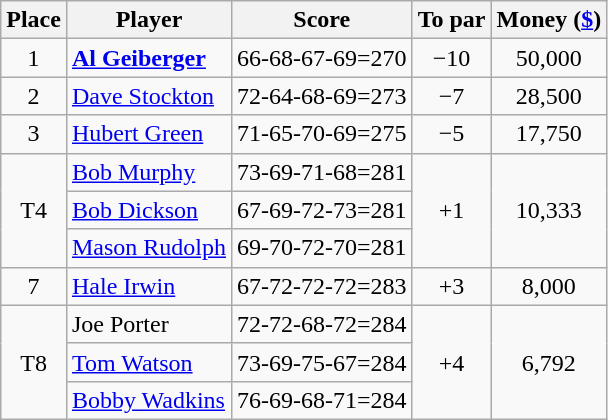<table class="wikitable">
<tr>
<th>Place</th>
<th>Player</th>
<th>Score</th>
<th>To par</th>
<th>Money (<a href='#'>$</a>)</th>
</tr>
<tr>
<td align=center>1</td>
<td> <strong><a href='#'>Al Geiberger</a></strong></td>
<td align=center>66-68-67-69=270</td>
<td align=center>−10</td>
<td align=center>50,000</td>
</tr>
<tr>
<td align=center>2</td>
<td> <a href='#'>Dave Stockton</a></td>
<td align=center>72-64-68-69=273</td>
<td align=center>−7</td>
<td align=center>28,500</td>
</tr>
<tr>
<td align=center>3</td>
<td> <a href='#'>Hubert Green</a></td>
<td align=center>71-65-70-69=275</td>
<td align=center>−5</td>
<td align=center>17,750</td>
</tr>
<tr>
<td rowspan=3 align=center>T4</td>
<td> <a href='#'>Bob Murphy</a></td>
<td align=center>73-69-71-68=281</td>
<td rowspan=3 align=center>+1</td>
<td rowspan=3 align=center>10,333</td>
</tr>
<tr>
<td> <a href='#'>Bob Dickson</a></td>
<td align=center>67-69-72-73=281</td>
</tr>
<tr>
<td> <a href='#'>Mason Rudolph</a></td>
<td align=center>69-70-72-70=281</td>
</tr>
<tr>
<td align=center>7</td>
<td> <a href='#'>Hale Irwin</a></td>
<td align=center>67-72-72-72=283</td>
<td align=center>+3</td>
<td align=center>8,000</td>
</tr>
<tr>
<td rowspan=3 align=center>T8</td>
<td> Joe Porter</td>
<td align=center>72-72-68-72=284</td>
<td rowspan=3 align=center>+4</td>
<td rowspan=3 align=center>6,792</td>
</tr>
<tr>
<td> <a href='#'>Tom Watson</a></td>
<td align=center>73-69-75-67=284</td>
</tr>
<tr>
<td> <a href='#'>Bobby Wadkins</a></td>
<td align=center>76-69-68-71=284</td>
</tr>
</table>
